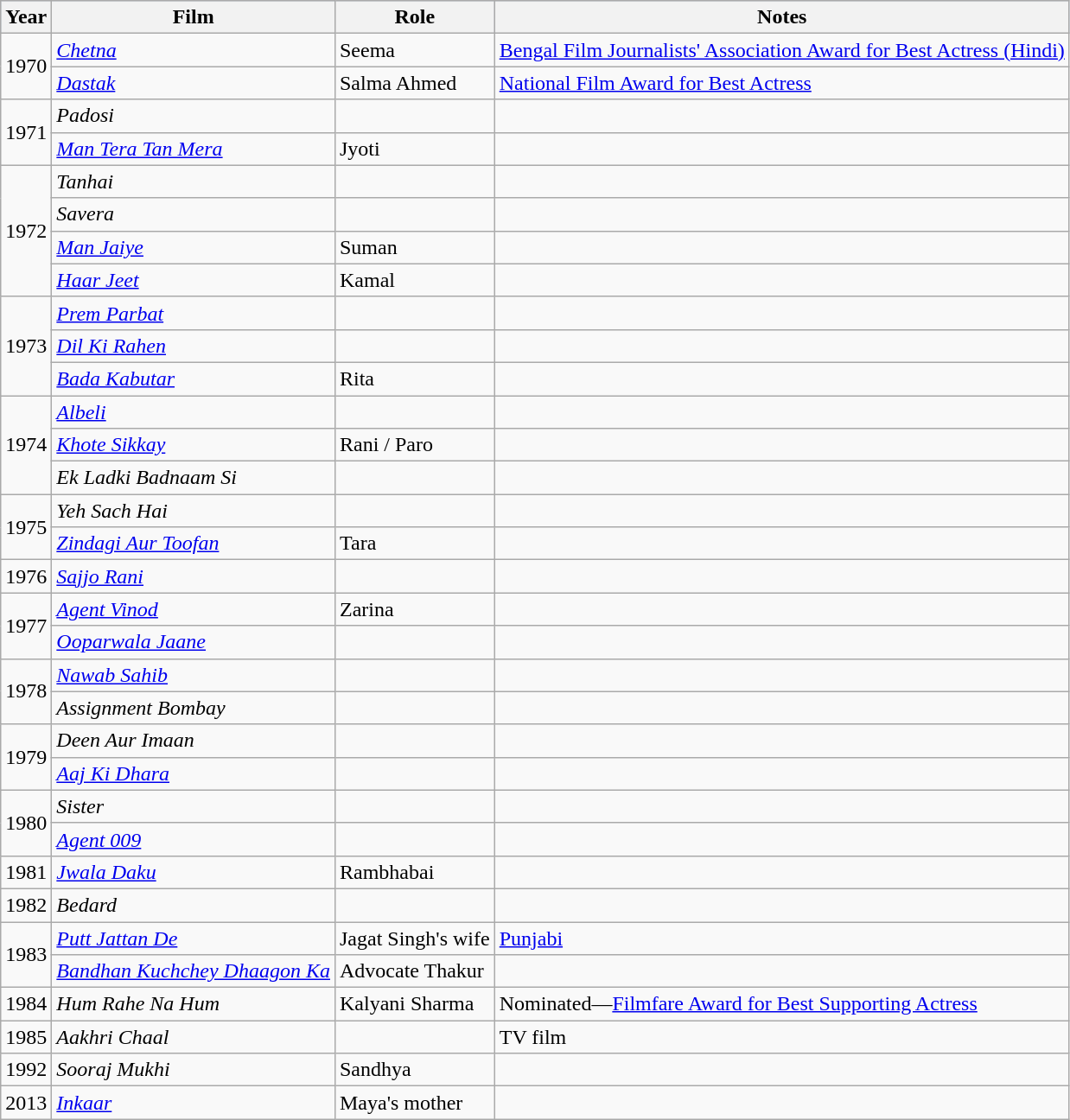<table class="wikitable">
<tr style="background:#b0c4de; text-align:center;">
<th>Year</th>
<th>Film</th>
<th>Role</th>
<th>Notes</th>
</tr>
<tr>
<td rowspan="2">1970</td>
<td><em><a href='#'>Chetna</a></em></td>
<td>Seema</td>
<td><a href='#'>Bengal Film Journalists' Association Award for Best Actress (Hindi)</a></td>
</tr>
<tr>
<td><em><a href='#'>Dastak</a></em></td>
<td>Salma Ahmed</td>
<td><a href='#'>National Film Award for Best Actress</a></td>
</tr>
<tr>
<td rowspan="2">1971</td>
<td><em>Padosi</em></td>
<td></td>
<td></td>
</tr>
<tr>
<td><em><a href='#'>Man Tera Tan Mera</a></em></td>
<td>Jyoti</td>
<td></td>
</tr>
<tr>
<td rowspan="4">1972</td>
<td><em>Tanhai</em></td>
<td></td>
<td></td>
</tr>
<tr>
<td><em>Savera</em></td>
<td></td>
<td></td>
</tr>
<tr>
<td><em><a href='#'>Man Jaiye</a></em></td>
<td>Suman</td>
<td></td>
</tr>
<tr>
<td><em><a href='#'>Haar Jeet</a></em></td>
<td>Kamal</td>
<td></td>
</tr>
<tr>
<td rowspan="3">1973</td>
<td><em><a href='#'>Prem Parbat</a></em></td>
<td></td>
<td></td>
</tr>
<tr>
<td><em><a href='#'>Dil Ki Rahen</a></em></td>
<td></td>
<td></td>
</tr>
<tr>
<td><em><a href='#'>Bada Kabutar</a></em></td>
<td>Rita</td>
<td></td>
</tr>
<tr>
<td rowspan="3">1974</td>
<td><em><a href='#'>Albeli</a></em></td>
<td></td>
<td></td>
</tr>
<tr>
<td><em><a href='#'>Khote Sikkay</a></em></td>
<td>Rani / Paro</td>
<td></td>
</tr>
<tr>
<td><em>Ek Ladki Badnaam Si</em></td>
<td></td>
<td></td>
</tr>
<tr>
<td rowspan="2">1975</td>
<td><em>Yeh Sach Hai</em></td>
<td></td>
<td></td>
</tr>
<tr>
<td><em><a href='#'>Zindagi Aur Toofan</a></em></td>
<td>Tara</td>
<td></td>
</tr>
<tr>
<td>1976</td>
<td><em><a href='#'>Sajjo Rani</a></em></td>
<td></td>
<td></td>
</tr>
<tr>
<td rowspan="2">1977</td>
<td><em><a href='#'>Agent Vinod</a></em></td>
<td>Zarina</td>
<td></td>
</tr>
<tr>
<td><em><a href='#'>Ooparwala Jaane</a></em></td>
<td></td>
<td></td>
</tr>
<tr>
<td rowspan="2">1978</td>
<td><em><a href='#'>Nawab Sahib</a></em></td>
<td></td>
<td></td>
</tr>
<tr>
<td><em>Assignment Bombay</em></td>
<td></td>
<td></td>
</tr>
<tr>
<td rowspan="2">1979</td>
<td><em>Deen Aur Imaan</em></td>
<td></td>
<td></td>
</tr>
<tr>
<td><em><a href='#'>Aaj Ki Dhara</a></em></td>
<td></td>
<td></td>
</tr>
<tr>
<td rowspan="2">1980</td>
<td><em>Sister</em></td>
<td></td>
<td></td>
</tr>
<tr>
<td><em><a href='#'>Agent 009</a></em></td>
<td></td>
<td></td>
</tr>
<tr>
<td>1981</td>
<td><em><a href='#'>Jwala Daku</a></em></td>
<td>Rambhabai</td>
<td></td>
</tr>
<tr>
<td>1982</td>
<td><em>Bedard</em></td>
<td></td>
<td></td>
</tr>
<tr>
<td rowspan="2">1983</td>
<td><em><a href='#'>Putt Jattan De</a></em></td>
<td>Jagat Singh's wife</td>
<td><a href='#'>Punjabi</a></td>
</tr>
<tr>
<td><em><a href='#'>Bandhan Kuchchey Dhaagon Ka</a></em></td>
<td>Advocate Thakur</td>
<td></td>
</tr>
<tr>
<td>1984</td>
<td><em>Hum Rahe Na Hum</em></td>
<td>Kalyani Sharma</td>
<td>Nominated—<a href='#'>Filmfare Award for Best Supporting Actress</a></td>
</tr>
<tr>
<td>1985</td>
<td><em>Aakhri Chaal</em></td>
<td></td>
<td>TV film</td>
</tr>
<tr>
<td>1992</td>
<td><em>Sooraj Mukhi</em></td>
<td>Sandhya</td>
<td></td>
</tr>
<tr>
<td>2013</td>
<td><em><a href='#'>Inkaar</a></em></td>
<td>Maya's mother</td>
<td></td>
</tr>
</table>
